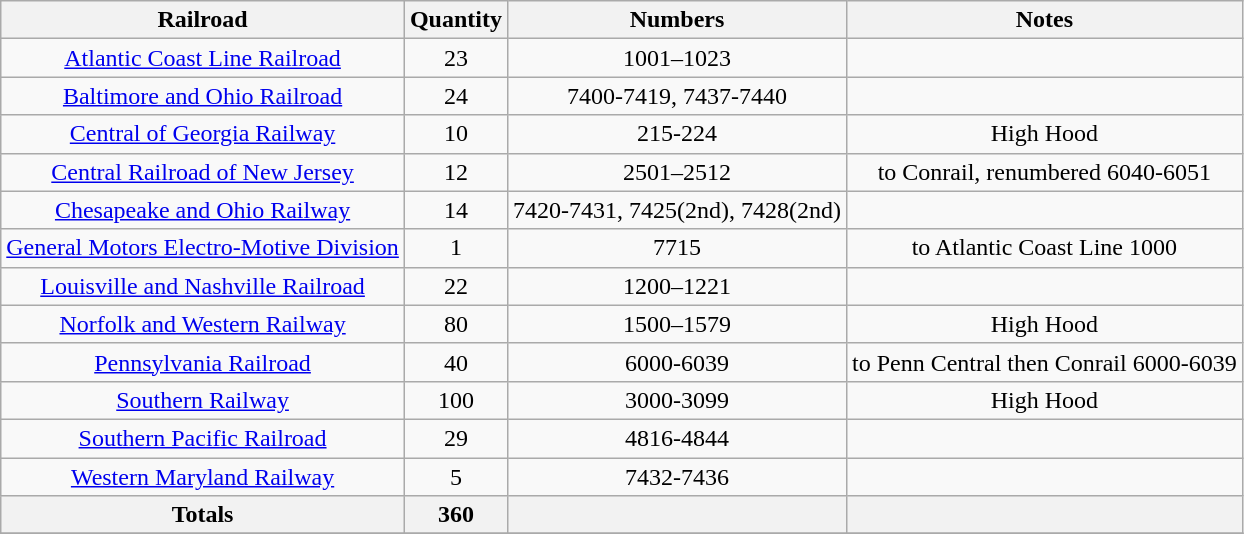<table class="wikitable">
<tr>
<th>Railroad</th>
<th>Quantity</th>
<th>Numbers</th>
<th>Notes</th>
</tr>
<tr align = "center">
<td><a href='#'>Atlantic Coast Line Railroad</a></td>
<td>23</td>
<td>1001–1023</td>
<td></td>
</tr>
<tr align = "center">
<td><a href='#'>Baltimore and Ohio Railroad</a></td>
<td>24</td>
<td>7400-7419, 7437-7440</td>
<td></td>
</tr>
<tr align = "center">
<td><a href='#'>Central of Georgia Railway</a></td>
<td>10</td>
<td>215-224</td>
<td>High Hood</td>
</tr>
<tr align = "center">
<td><a href='#'>Central Railroad of New Jersey</a></td>
<td>12</td>
<td>2501–2512</td>
<td>to Conrail, renumbered 6040-6051</td>
</tr>
<tr align = "center">
<td><a href='#'>Chesapeake and Ohio Railway</a></td>
<td>14</td>
<td>7420-7431, 7425(2nd), 7428(2nd)</td>
<td></td>
</tr>
<tr align = "center">
<td><a href='#'>General Motors Electro-Motive Division</a></td>
<td>1</td>
<td>7715</td>
<td>to Atlantic Coast Line 1000</td>
</tr>
<tr align = "center">
<td><a href='#'>Louisville and Nashville Railroad</a></td>
<td>22</td>
<td>1200–1221</td>
<td></td>
</tr>
<tr align = "center">
<td><a href='#'>Norfolk and Western Railway</a></td>
<td>80</td>
<td>1500–1579</td>
<td>High Hood</td>
</tr>
<tr align = "center">
<td><a href='#'>Pennsylvania Railroad</a></td>
<td>40</td>
<td>6000-6039</td>
<td>to Penn Central then Conrail 6000-6039</td>
</tr>
<tr align = "center">
<td><a href='#'>Southern Railway</a></td>
<td>100</td>
<td>3000-3099</td>
<td>High Hood</td>
</tr>
<tr align = "center">
<td><a href='#'>Southern Pacific Railroad</a></td>
<td>29</td>
<td>4816-4844</td>
<td></td>
</tr>
<tr align = "center">
<td><a href='#'>Western Maryland Railway</a></td>
<td>5</td>
<td>7432-7436</td>
<td></td>
</tr>
<tr align = "center">
<th>Totals</th>
<th>360</th>
<th></th>
<th></th>
</tr>
<tr align = "center">
</tr>
</table>
